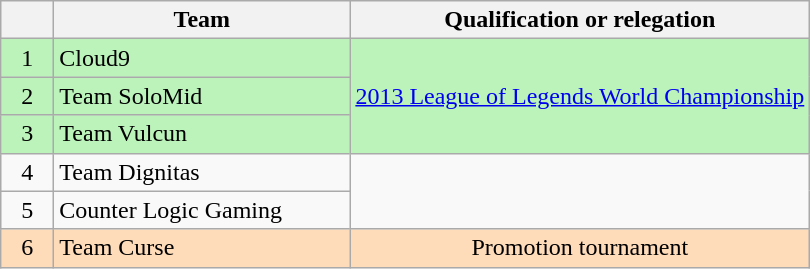<table class="wikitable" style="text-align:center">
<tr>
<th width=28></th>
<th width=190>Team</th>
<th>Qualification or relegation</th>
</tr>
<tr style="background-color:#BBF3BB;">
<td>1</td>
<td style="text-align:left">Cloud9</td>
<td rowspan="3"><a href='#'>2013 League of Legends World Championship</a></td>
</tr>
<tr style="background-color:#BBF3BB;">
<td>2</td>
<td style="text-align:left">Team SoloMid</td>
</tr>
<tr style="background-color:#BBF3BB;">
<td>3</td>
<td style="text-align:left">Team Vulcun</td>
</tr>
<tr>
<td>4</td>
<td style="text-align:left">Team Dignitas</td>
<td rowspan="2"></td>
</tr>
<tr>
<td>5</td>
<td style="text-align:left">Counter Logic Gaming</td>
</tr>
<tr style="background-color:#FEDCBA;">
<td>6</td>
<td style="text-align:left">Team Curse</td>
<td>Promotion tournament</td>
</tr>
</table>
